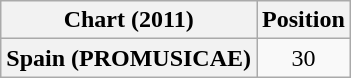<table class="wikitable sortable plainrowheaders">
<tr>
<th scope="col">Chart (2011)</th>
<th scope="col">Position</th>
</tr>
<tr>
<th scope="row">Spain (PROMUSICAE)</th>
<td style="text-align:center;">30</td>
</tr>
</table>
